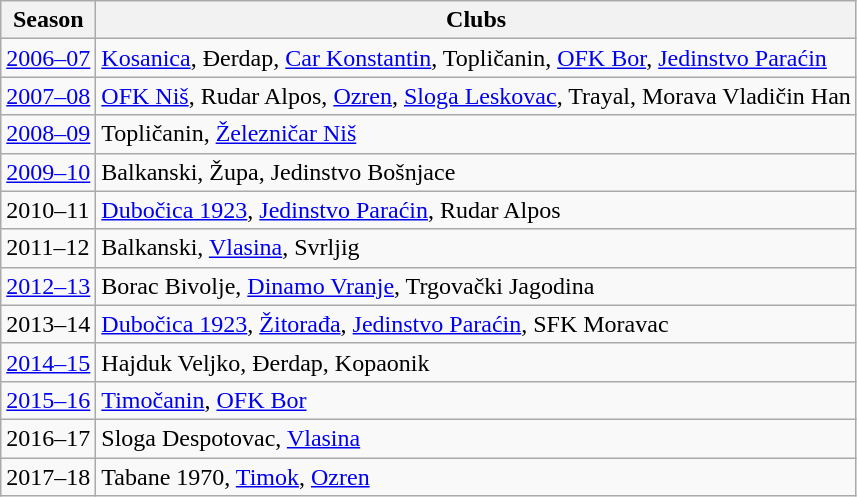<table class="wikitable" style="text-align:left;">
<tr>
<th>Season</th>
<th>Clubs</th>
</tr>
<tr>
<td><a href='#'>2006–07</a></td>
<td><a href='#'>Kosanica</a>, Đerdap, <a href='#'>Car Konstantin</a>, Topličanin, <a href='#'>OFK Bor</a>, <a href='#'>Jedinstvo Paraćin</a></td>
</tr>
<tr>
<td><a href='#'>2007–08</a></td>
<td><a href='#'>OFK Niš</a>, Rudar Alpos, <a href='#'>Ozren</a>, <a href='#'>Sloga Leskovac</a>, Trayal, Morava Vladičin Han</td>
</tr>
<tr>
<td><a href='#'>2008–09</a></td>
<td>Topličanin, <a href='#'>Železničar Niš</a></td>
</tr>
<tr>
<td><a href='#'>2009–10</a></td>
<td>Balkanski, Župa, Jedinstvo Bošnjace</td>
</tr>
<tr>
<td>2010–11</td>
<td><a href='#'>Dubočica 1923</a>, <a href='#'>Jedinstvo Paraćin</a>, Rudar Alpos</td>
</tr>
<tr>
<td>2011–12</td>
<td>Balkanski, <a href='#'>Vlasina</a>, Svrljig</td>
</tr>
<tr>
<td><a href='#'>2012–13</a></td>
<td>Borac Bivolje, <a href='#'>Dinamo Vranje</a>, Trgovački Jagodina</td>
</tr>
<tr>
<td>2013–14</td>
<td><a href='#'>Dubočica 1923</a>, <a href='#'>Žitorađa</a>, <a href='#'>Jedinstvo Paraćin</a>, SFK Moravac</td>
</tr>
<tr>
<td><a href='#'>2014–15</a></td>
<td>Hajduk Veljko, Đerdap, Kopaonik</td>
</tr>
<tr>
<td><a href='#'>2015–16</a></td>
<td><a href='#'>Timočanin</a>, <a href='#'>OFK Bor</a></td>
</tr>
<tr>
<td>2016–17</td>
<td>Sloga Despotovac, <a href='#'>Vlasina</a></td>
</tr>
<tr>
<td>2017–18</td>
<td>Tabane 1970, <a href='#'>Timok</a>, <a href='#'>Ozren</a></td>
</tr>
</table>
